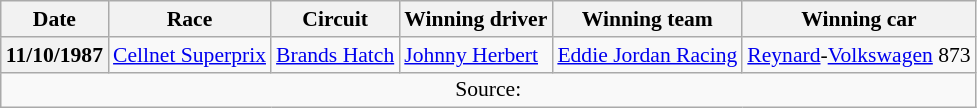<table class="wikitable" style="font-size: 90%;">
<tr>
<th>Date</th>
<th>Race</th>
<th>Circuit</th>
<th>Winning driver</th>
<th>Winning team</th>
<th>Winning car</th>
</tr>
<tr>
<th>11/10/1987</th>
<td><a href='#'>Cellnet Superprix</a></td>
<td> <a href='#'>Brands Hatch</a></td>
<td> <a href='#'>Johnny Herbert</a></td>
<td><a href='#'>Eddie Jordan Racing</a></td>
<td><a href='#'>Reynard</a>-<a href='#'>Volkswagen</a> 873</td>
</tr>
<tr>
<td colspan=6 align=center>Source:</td>
</tr>
</table>
